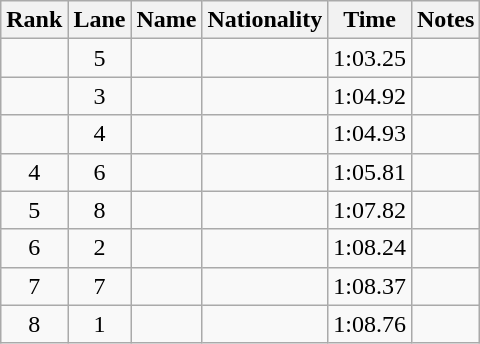<table class="wikitable sortable" style="text-align:center">
<tr>
<th>Rank</th>
<th>Lane</th>
<th>Name</th>
<th>Nationality</th>
<th>Time</th>
<th>Notes</th>
</tr>
<tr>
<td></td>
<td>5</td>
<td align=left></td>
<td align=left></td>
<td>1:03.25</td>
<td><strong></strong></td>
</tr>
<tr>
<td></td>
<td>3</td>
<td align=left></td>
<td align=left></td>
<td>1:04.92</td>
<td></td>
</tr>
<tr>
<td></td>
<td>4</td>
<td align=left></td>
<td align=left></td>
<td>1:04.93</td>
<td></td>
</tr>
<tr>
<td>4</td>
<td>6</td>
<td align=left></td>
<td align=left></td>
<td>1:05.81</td>
<td></td>
</tr>
<tr>
<td>5</td>
<td>8</td>
<td align=left></td>
<td align=left></td>
<td>1:07.82</td>
<td></td>
</tr>
<tr>
<td>6</td>
<td>2</td>
<td align=left></td>
<td align=left></td>
<td>1:08.24</td>
<td></td>
</tr>
<tr>
<td>7</td>
<td>7</td>
<td align=left></td>
<td align=left></td>
<td>1:08.37</td>
<td></td>
</tr>
<tr>
<td>8</td>
<td>1</td>
<td align=left></td>
<td align=left></td>
<td>1:08.76</td>
<td></td>
</tr>
</table>
